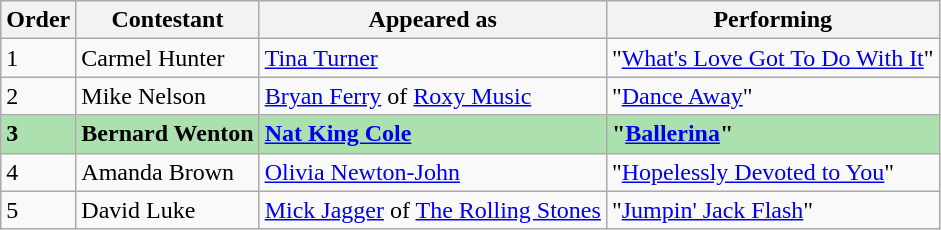<table class="wikitable">
<tr>
<th>Order</th>
<th>Contestant</th>
<th>Appeared as</th>
<th>Performing</th>
</tr>
<tr>
<td>1</td>
<td>Carmel Hunter</td>
<td><a href='#'>Tina Turner</a></td>
<td>"<a href='#'>What's Love Got To Do With It</a>"</td>
</tr>
<tr>
<td>2</td>
<td>Mike Nelson</td>
<td><a href='#'>Bryan Ferry</a> of <a href='#'>Roxy Music</a></td>
<td>"<a href='#'>Dance Away</a>"</td>
</tr>
<tr style="background:#ACE1AF;">
<td><strong>3</strong></td>
<td><strong>Bernard Wenton</strong></td>
<td><strong><a href='#'>Nat King Cole</a></strong></td>
<td><strong>"<a href='#'>Ballerina</a>"</strong></td>
</tr>
<tr>
<td>4</td>
<td>Amanda Brown</td>
<td><a href='#'>Olivia Newton-John</a></td>
<td>"<a href='#'>Hopelessly Devoted to You</a>"</td>
</tr>
<tr>
<td>5</td>
<td>David Luke</td>
<td><a href='#'>Mick Jagger</a> of <a href='#'>The Rolling Stones</a></td>
<td>"<a href='#'>Jumpin' Jack Flash</a>"</td>
</tr>
</table>
